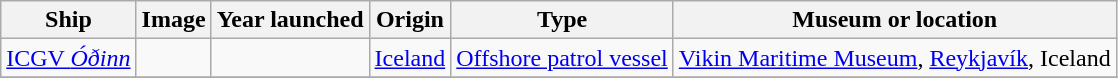<table class="wikitable sortable">
<tr>
<th>Ship</th>
<th>Image</th>
<th>Year launched</th>
<th>Origin</th>
<th>Type</th>
<th>Museum or location</th>
</tr>
<tr>
<td data-sort-value=Óðinn><a href='#'>ICGV <em>Óðinn</em></a></td>
<td></td>
<td></td>
<td> <a href='#'>Iceland</a></td>
<td><a href='#'>Offshore patrol vessel</a></td>
<td><a href='#'>Vikin Maritime Museum</a>, <a href='#'>Reykjavík</a>, Iceland</td>
</tr>
<tr>
</tr>
</table>
